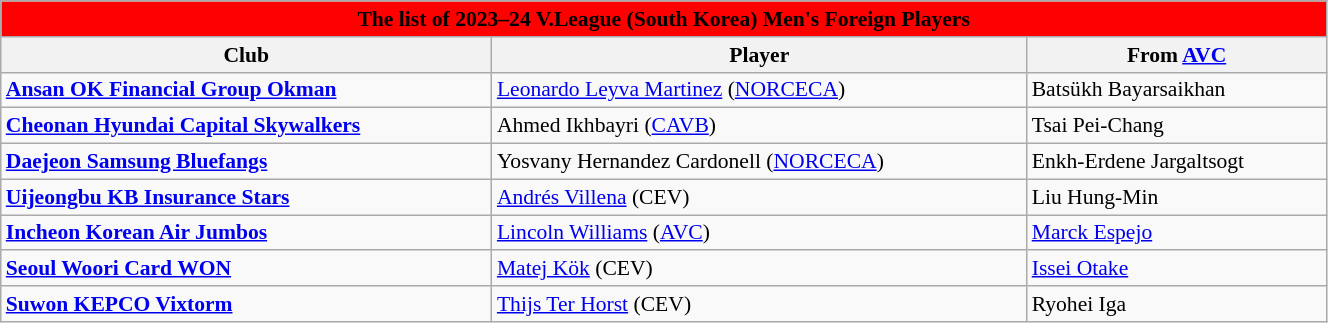<table class="wikitable" style="font-size:90%; width:70%; text-align:left;">
<tr>
<th style=background:red colspan=3><span>The list of 2023–24 V.League (South Korea) Men's Foreign Players</span></th>
</tr>
<tr>
<th>Club</th>
<th>Player</th>
<th>From <a href='#'>AVC</a></th>
</tr>
<tr>
<td><strong><a href='#'>Ansan OK Financial Group Okman</a></strong></td>
<td> <a href='#'>Leonardo Leyva Martinez</a> (<a href='#'>NORCECA</a>)</td>
<td> Batsükh Bayarsaikhan</td>
</tr>
<tr>
<td><strong><a href='#'>Cheonan Hyundai Capital Skywalkers</a></strong></td>
<td> Ahmed Ikhbayri (<a href='#'>CAVB</a>)</td>
<td> Tsai Pei-Chang</td>
</tr>
<tr>
<td><strong><a href='#'>Daejeon Samsung Bluefangs</a></strong></td>
<td> Yosvany Hernandez Cardonell (<a href='#'>NORCECA</a>)</td>
<td> Enkh-Erdene Jargaltsogt</td>
</tr>
<tr>
<td><strong><a href='#'>Uijeongbu KB Insurance Stars</a></strong></td>
<td> <a href='#'>Andrés Villena</a> (CEV)</td>
<td> Liu Hung-Min</td>
</tr>
<tr>
<td><strong><a href='#'>Incheon Korean Air Jumbos</a></strong></td>
<td> <a href='#'>Lincoln Williams</a> (<a href='#'>AVC</a>)</td>
<td> <a href='#'>Marck Espejo</a></td>
</tr>
<tr>
<td><strong><a href='#'>Seoul Woori Card WON</a></strong></td>
<td> <a href='#'>Matej Kök</a> (CEV)</td>
<td> <a href='#'>Issei Otake</a></td>
</tr>
<tr>
<td><strong><a href='#'>Suwon KEPCO Vixtorm</a></strong></td>
<td> <a href='#'>Thijs Ter Horst</a> (CEV)</td>
<td> Ryohei Iga</td>
</tr>
</table>
